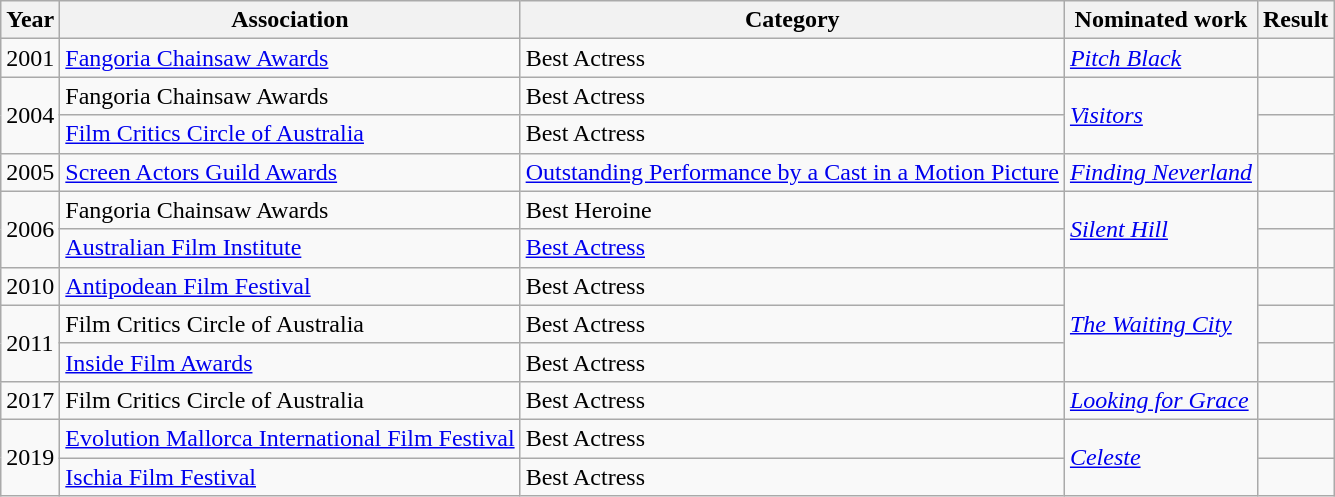<table class="wikitable">
<tr>
<th>Year</th>
<th>Association</th>
<th>Category</th>
<th>Nominated work</th>
<th>Result</th>
</tr>
<tr>
<td>2001</td>
<td><a href='#'>Fangoria Chainsaw Awards</a></td>
<td>Best Actress</td>
<td><em><a href='#'>Pitch Black</a></em></td>
<td></td>
</tr>
<tr>
<td rowspan="2">2004</td>
<td>Fangoria Chainsaw Awards</td>
<td>Best Actress</td>
<td rowspan="2"><em><a href='#'>Visitors</a></em></td>
<td></td>
</tr>
<tr>
<td><a href='#'>Film Critics Circle of Australia</a></td>
<td>Best Actress</td>
<td></td>
</tr>
<tr>
<td>2005</td>
<td><a href='#'>Screen Actors Guild Awards</a></td>
<td><a href='#'>Outstanding Performance by a Cast in a Motion Picture</a></td>
<td><em><a href='#'>Finding Neverland</a></em></td>
<td></td>
</tr>
<tr>
<td rowspan="2">2006</td>
<td>Fangoria Chainsaw Awards</td>
<td>Best Heroine</td>
<td rowspan="2"><em><a href='#'>Silent Hill</a></em></td>
<td></td>
</tr>
<tr>
<td><a href='#'>Australian Film Institute</a></td>
<td><a href='#'>Best Actress</a></td>
<td></td>
</tr>
<tr>
<td>2010</td>
<td><a href='#'>Antipodean Film Festival</a></td>
<td>Best Actress</td>
<td rowspan="3"><em><a href='#'>The Waiting City</a></em></td>
<td></td>
</tr>
<tr>
<td rowspan="2">2011</td>
<td>Film Critics Circle of Australia</td>
<td>Best Actress</td>
<td></td>
</tr>
<tr>
<td><a href='#'>Inside Film Awards</a></td>
<td>Best Actress</td>
<td></td>
</tr>
<tr>
<td>2017</td>
<td>Film Critics Circle of Australia</td>
<td>Best Actress</td>
<td><em><a href='#'>Looking for Grace</a></em></td>
<td></td>
</tr>
<tr>
<td rowspan="2">2019</td>
<td><a href='#'>Evolution Mallorca International Film Festival</a></td>
<td>Best Actress</td>
<td rowspan="2"><em><a href='#'>Celeste</a></em></td>
<td></td>
</tr>
<tr>
<td><a href='#'>Ischia Film Festival</a></td>
<td>Best Actress</td>
<td></td>
</tr>
</table>
